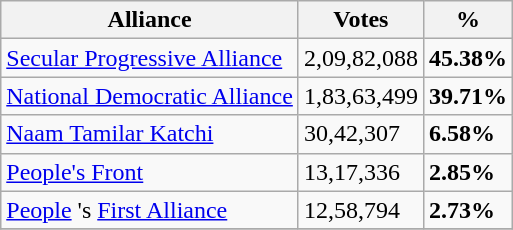<table class="wikitable">
<tr>
<th>Alliance</th>
<th>Votes</th>
<th>%</th>
</tr>
<tr>
<td><a href='#'>Secular Progressive Alliance</a></td>
<td>2,09,82,088</td>
<td><strong>45.38%</strong></td>
</tr>
<tr>
<td><a href='#'>National Democratic Alliance</a></td>
<td>1,83,63,499</td>
<td><strong>39.71%</strong></td>
</tr>
<tr>
<td><a href='#'>Naam Tamilar Katchi</a></td>
<td>30,42,307</td>
<td><strong>6.58%</strong></td>
</tr>
<tr>
<td><a href='#'>People's Front</a></td>
<td>13,17,336</td>
<td><strong>2.85%</strong></td>
</tr>
<tr>
<td><a href='#'>People</a> 's <a href='#'>First Alliance</a></td>
<td>12,58,794</td>
<td><strong>2.73%</strong></td>
</tr>
<tr>
</tr>
</table>
